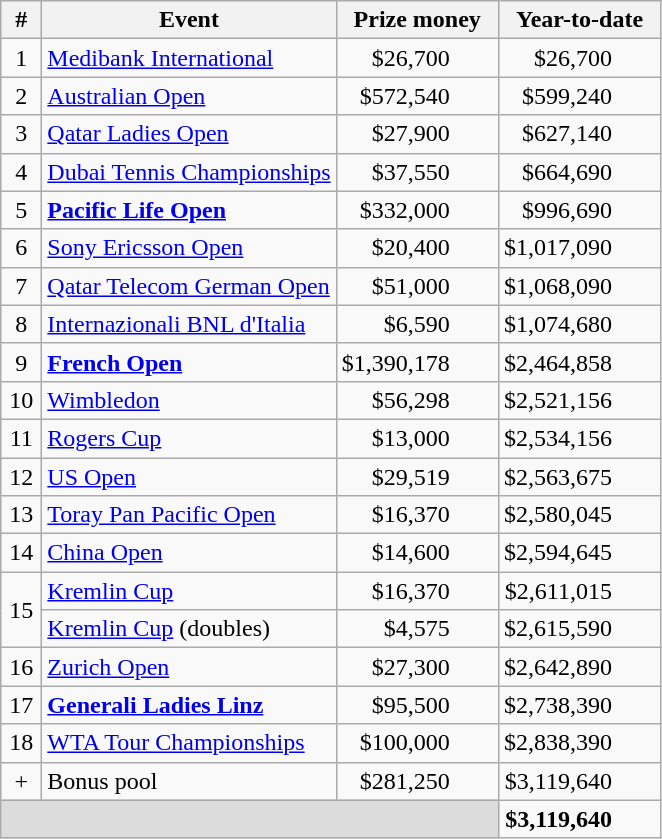<table class="wikitable sortable" align=center>
<tr>
<th width=20>#</th>
<th>Event</th>
<th>Prize money</th>
<th>Year-to-date</th>
</tr>
<tr>
<td align=center>1</td>
<td><a href='#'>Medibank International</a></td>
<td align=right style="padding-right: 2em">$26,700</td>
<td align=right style="padding-right: 2em">$26,700</td>
</tr>
<tr>
<td align=center>2</td>
<td><a href='#'>Australian Open</a></td>
<td align=right style="padding-right: 2em">$572,540</td>
<td align=right style="padding-right: 2em">$599,240</td>
</tr>
<tr>
<td align=center>3</td>
<td><a href='#'>Qatar Ladies Open</a></td>
<td align=right style="padding-right: 2em">$27,900</td>
<td align=right style="padding-right: 2em">$627,140</td>
</tr>
<tr>
<td align=center>4</td>
<td><a href='#'>Dubai Tennis Championships</a></td>
<td align=right style="padding-right: 2em">$37,550</td>
<td align=right style="padding-right: 2em">$664,690</td>
</tr>
<tr>
<td align=center>5</td>
<td><strong><a href='#'>Pacific Life Open</a></strong></td>
<td align=right style="padding-right: 2em">$332,000</td>
<td align=right style="padding-right: 2em">$996,690</td>
</tr>
<tr>
<td align=center>6</td>
<td><a href='#'>Sony Ericsson Open</a></td>
<td align=right style="padding-right: 2em">$20,400</td>
<td align=right style="padding-right: 2em">$1,017,090</td>
</tr>
<tr>
<td align=center>7</td>
<td><a href='#'>Qatar Telecom German Open</a></td>
<td align=right style="padding-right: 2em">$51,000</td>
<td align=right style="padding-right: 2em">$1,068,090</td>
</tr>
<tr>
<td align=center>8</td>
<td><a href='#'>Internazionali BNL d'Italia</a></td>
<td align=right style="padding-right: 2em">$6,590</td>
<td align=right style="padding-right: 2em">$1,074,680</td>
</tr>
<tr>
<td align=center>9</td>
<td><strong><a href='#'>French Open</a></strong></td>
<td align=right style="padding-right: 2em">$1,390,178</td>
<td align=right style="padding-right: 2em">$2,464,858</td>
</tr>
<tr>
<td align=center>10</td>
<td><a href='#'>Wimbledon</a></td>
<td align=right style="padding-right: 2em">$56,298</td>
<td align=right style="padding-right: 2em">$2,521,156</td>
</tr>
<tr>
<td align=center>11</td>
<td><a href='#'>Rogers Cup</a></td>
<td align=right style="padding-right: 2em">$13,000</td>
<td align=right style="padding-right: 2em">$2,534,156</td>
</tr>
<tr>
<td align=center>12</td>
<td><a href='#'>US Open</a></td>
<td align=right style="padding-right: 2em">$29,519</td>
<td align=right style="padding-right: 2em">$2,563,675</td>
</tr>
<tr>
<td align=center>13</td>
<td><a href='#'>Toray Pan Pacific Open</a></td>
<td align=right style="padding-right: 2em">$16,370</td>
<td align=right style="padding-right: 2em">$2,580,045</td>
</tr>
<tr>
<td align=center>14</td>
<td><a href='#'>China Open</a></td>
<td align=right style="padding-right: 2em">$14,600</td>
<td align=right style="padding-right: 2em">$2,594,645</td>
</tr>
<tr>
<td align=center rowspan=2>15</td>
<td><a href='#'>Kremlin Cup</a></td>
<td align=right style="padding-right: 2em">$16,370</td>
<td align=right style="padding-right: 2em">$2,611,015</td>
</tr>
<tr>
<td><a href='#'>Kremlin Cup</a> (doubles)</td>
<td align=right style="padding-right: 2em">$4,575</td>
<td align=right style="padding-right: 2em">$2,615,590</td>
</tr>
<tr>
<td align=center>16</td>
<td><a href='#'>Zurich Open</a></td>
<td align=right style="padding-right: 2em">$27,300</td>
<td align=right style="padding-right: 2em">$2,642,890</td>
</tr>
<tr>
<td align=center>17</td>
<td><strong><a href='#'>Generali Ladies Linz</a></strong></td>
<td align=right style="padding-right: 2em">$95,500</td>
<td align=right style="padding-right: 2em">$2,738,390</td>
</tr>
<tr>
<td align=center>18</td>
<td><a href='#'>WTA Tour Championships</a></td>
<td align=right style="padding-right: 2em">$100,000</td>
<td align=right style="padding-right: 2em">$2,838,390</td>
</tr>
<tr>
<td align=center>+</td>
<td>Bonus pool</td>
<td align=right style="padding-right: 2em">$281,250</td>
<td align=right style="padding-right: 2em">$3,119,640</td>
</tr>
<tr class="sortbottom">
<td colspan=3 bgcolor=#DCDCDC></td>
<td align=right style="padding-right: 2em"><strong>$3,119,640</strong></td>
</tr>
</table>
